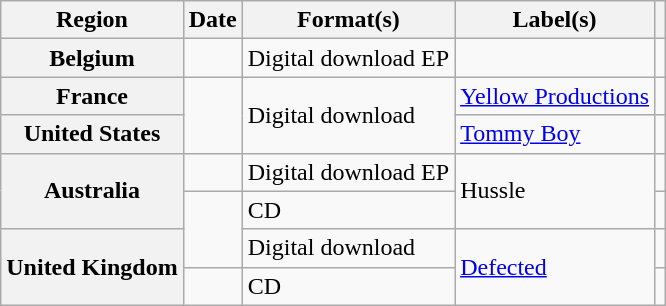<table class="wikitable plainrowheaders">
<tr>
<th scope="col">Region</th>
<th scope="col">Date</th>
<th scope="col">Format(s)</th>
<th scope="col">Label(s)</th>
<th scope="col"></th>
</tr>
<tr>
<th scope="row">Belgium</th>
<td></td>
<td>Digital download EP</td>
<td></td>
<td></td>
</tr>
<tr>
<th scope="row">France</th>
<td rowspan="2"></td>
<td rowspan="2">Digital download</td>
<td><a href='#'>Yellow Productions</a></td>
<td></td>
</tr>
<tr>
<th scope="row">United States</th>
<td><a href='#'>Tommy Boy</a></td>
<td></td>
</tr>
<tr>
<th scope="row" rowspan="2">Australia</th>
<td></td>
<td>Digital download EP</td>
<td rowspan="2">Hussle</td>
<td></td>
</tr>
<tr>
<td rowspan="2"></td>
<td>CD</td>
<td></td>
</tr>
<tr>
<th scope="row" rowspan="2">United Kingdom</th>
<td>Digital download</td>
<td rowspan="2"><a href='#'>Defected</a></td>
<td></td>
</tr>
<tr>
<td></td>
<td>CD</td>
<td></td>
</tr>
</table>
